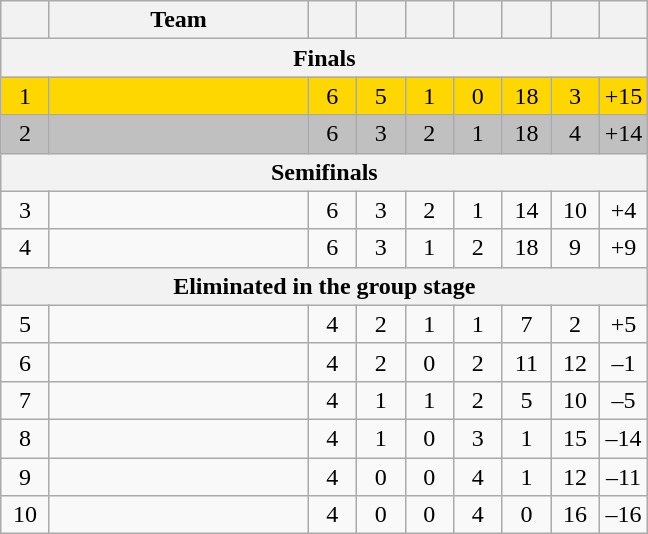<table class="wikitable" style="text-align:center;">
<tr>
<th width="25"></th>
<th width="165">Team</th>
<th width="25"></th>
<th width="25"></th>
<th width="25"></th>
<th width="25"></th>
<th width="25"></th>
<th width="25"></th>
<th width="25"></th>
</tr>
<tr>
<th colspan=10>Finals</th>
</tr>
<tr style="background:gold;">
<td>1</td>
<td align=left></td>
<td>6</td>
<td>5</td>
<td>1</td>
<td>0</td>
<td>18</td>
<td>3</td>
<td>+15</td>
</tr>
<tr style="background:silver;">
<td>2</td>
<td align=left></td>
<td>6</td>
<td>3</td>
<td>2</td>
<td>1</td>
<td>18</td>
<td>4</td>
<td>+14</td>
</tr>
<tr>
<th colspan=10>Semifinals</th>
</tr>
<tr style="background:bronze;">
<td>3</td>
<td align=left></td>
<td>6</td>
<td>3</td>
<td>2</td>
<td>1</td>
<td>14</td>
<td>10</td>
<td>+4</td>
</tr>
<tr style=>
<td>4</td>
<td align=left></td>
<td>6</td>
<td>3</td>
<td>1</td>
<td>2</td>
<td>18</td>
<td>9</td>
<td>+9</td>
</tr>
<tr>
<th colspan=10>Eliminated in the group stage</th>
</tr>
<tr>
<td>5</td>
<td align=left></td>
<td>4</td>
<td>2</td>
<td>1</td>
<td>1</td>
<td>7</td>
<td>2</td>
<td>+5</td>
</tr>
<tr>
<td>6</td>
<td align=left></td>
<td>4</td>
<td>2</td>
<td>0</td>
<td>2</td>
<td>11</td>
<td>12</td>
<td>–1</td>
</tr>
<tr>
<td>7</td>
<td align=left></td>
<td>4</td>
<td>1</td>
<td>1</td>
<td>2</td>
<td>5</td>
<td>10</td>
<td>–5</td>
</tr>
<tr>
<td>8</td>
<td align=left></td>
<td>4</td>
<td>1</td>
<td>0</td>
<td>3</td>
<td>1</td>
<td>15</td>
<td>–14</td>
</tr>
<tr>
<td>9</td>
<td align=left></td>
<td>4</td>
<td>0</td>
<td>0</td>
<td>4</td>
<td>1</td>
<td>12</td>
<td>–11</td>
</tr>
<tr>
<td>10</td>
<td align=left></td>
<td>4</td>
<td>0</td>
<td>0</td>
<td>4</td>
<td>0</td>
<td>16</td>
<td>–16</td>
</tr>
</table>
